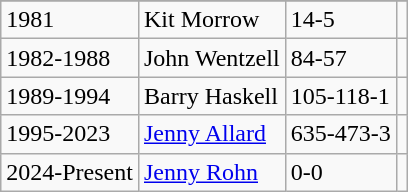<table class="wikitable">
<tr style="text-align:center;">
</tr>
<tr>
<td>1981</td>
<td>Kit Morrow</td>
<td>14-5</td>
<td></td>
</tr>
<tr>
<td>1982-1988</td>
<td>John Wentzell</td>
<td>84-57</td>
<td></td>
</tr>
<tr>
<td>1989-1994</td>
<td>Barry Haskell</td>
<td>105-118-1</td>
<td></td>
</tr>
<tr>
<td>1995-2023</td>
<td><a href='#'>Jenny Allard</a></td>
<td>635-473-3</td>
<td></td>
</tr>
<tr>
<td>2024-Present</td>
<td><a href='#'>Jenny Rohn</a></td>
<td>0-0</td>
<td></td>
</tr>
</table>
